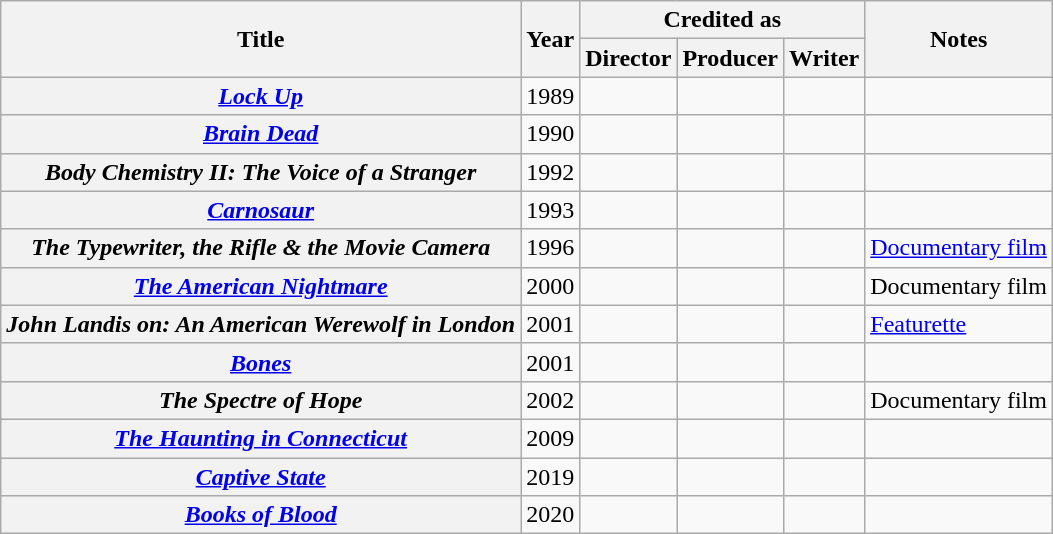<table class="wikitable plainrowheaders sortable">
<tr>
<th rowspan="2" scope="col">Title</th>
<th rowspan="2" scope="col">Year</th>
<th colspan="3" scope="col">Credited as</th>
<th rowspan="2" scope="col" class="unsortable">Notes</th>
</tr>
<tr>
<th>Director</th>
<th>Producer</th>
<th>Writer</th>
</tr>
<tr>
<th scope=row><em><a href='#'>Lock Up</a></em></th>
<td>1989</td>
<td></td>
<td></td>
<td></td>
<td></td>
</tr>
<tr>
<th scope=row><em><a href='#'>Brain Dead</a></em></th>
<td>1990</td>
<td></td>
<td></td>
<td></td>
<td></td>
</tr>
<tr>
<th scope=row><em>Body Chemistry II: The Voice of a Stranger</em></th>
<td>1992</td>
<td></td>
<td></td>
<td></td>
<td></td>
</tr>
<tr>
<th scope=row><em><a href='#'>Carnosaur</a></em></th>
<td>1993</td>
<td></td>
<td></td>
<td></td>
<td></td>
</tr>
<tr>
<th scope=row><em>The Typewriter, the Rifle & the Movie Camera</em></th>
<td>1996</td>
<td></td>
<td></td>
<td></td>
<td><a href='#'>Documentary film</a></td>
</tr>
<tr>
<th scope=row><em><a href='#'>The American Nightmare</a></em></th>
<td>2000</td>
<td></td>
<td></td>
<td></td>
<td>Documentary film</td>
</tr>
<tr>
<th scope=row><em>John Landis on: An American Werewolf in London</em></th>
<td>2001</td>
<td></td>
<td></td>
<td></td>
<td><a href='#'>Featurette</a></td>
</tr>
<tr>
<th scope=row><em><a href='#'>Bones</a></em></th>
<td>2001</td>
<td></td>
<td></td>
<td></td>
<td></td>
</tr>
<tr>
<th scope=row><em>The Spectre of Hope</em></th>
<td>2002</td>
<td></td>
<td></td>
<td></td>
<td>Documentary film</td>
</tr>
<tr>
<th scope=row><em><a href='#'>The Haunting in Connecticut</a></em></th>
<td>2009</td>
<td></td>
<td></td>
<td></td>
<td></td>
</tr>
<tr>
<th scope=row><em><a href='#'>Captive State</a></em></th>
<td>2019</td>
<td></td>
<td></td>
<td></td>
<td></td>
</tr>
<tr>
<th scope=row><em><a href='#'>Books of Blood</a></em></th>
<td>2020</td>
<td></td>
<td></td>
<td></td>
<td></td>
</tr>
</table>
